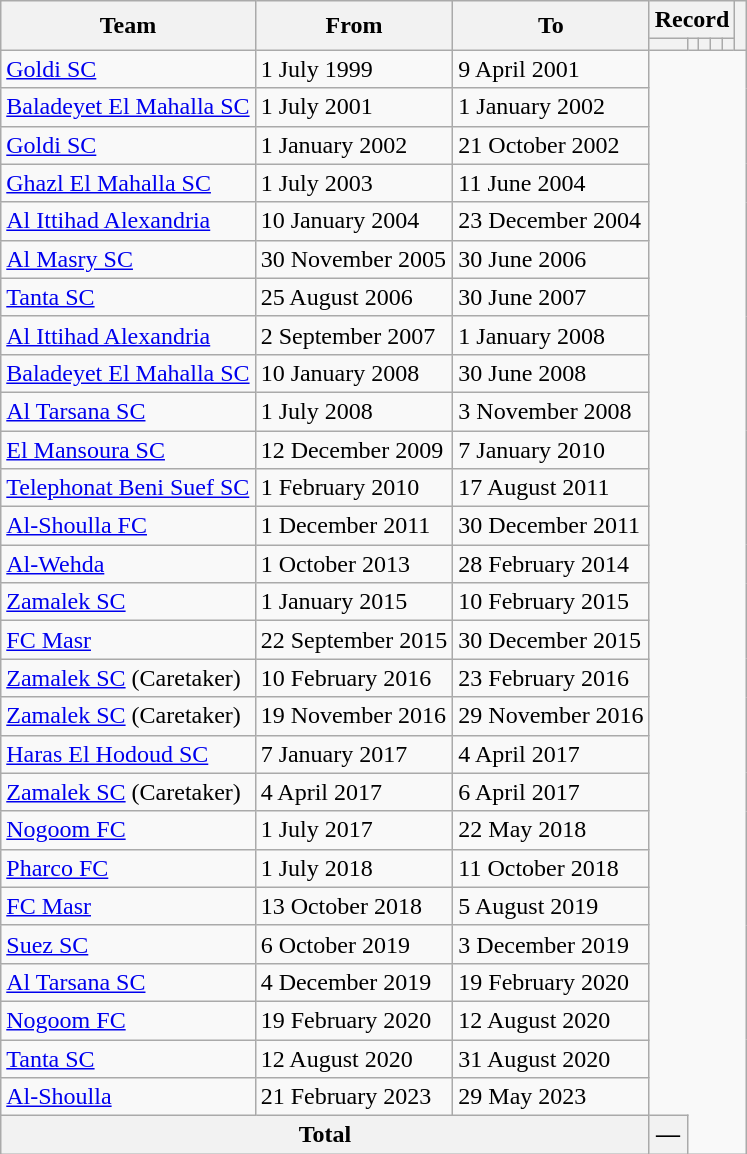<table class=wikitable style=text-align:center>
<tr>
<th rowspan=2>Team</th>
<th rowspan=2>From</th>
<th rowspan=2>To</th>
<th colspan=5>Record</th>
<th rowspan=2></th>
</tr>
<tr>
<th></th>
<th></th>
<th></th>
<th></th>
<th></th>
</tr>
<tr>
<td align=left><a href='#'>Goldi SC</a></td>
<td align=left>1 July 1999</td>
<td align=left>9 April 2001<br></td>
</tr>
<tr>
<td align=left><a href='#'>Baladeyet El Mahalla SC</a></td>
<td align=left>1 July 2001</td>
<td align=left>1 January 2002<br></td>
</tr>
<tr>
<td align=left><a href='#'>Goldi SC</a></td>
<td align=left>1 January 2002</td>
<td align=left>21 October 2002<br></td>
</tr>
<tr>
<td align=left><a href='#'>Ghazl El Mahalla SC</a></td>
<td align=left>1 July 2003</td>
<td align=left>11 June 2004<br></td>
</tr>
<tr>
<td align=left><a href='#'>Al Ittihad Alexandria</a></td>
<td align=left>10 January 2004</td>
<td align=left>23 December 2004<br></td>
</tr>
<tr>
<td align=left><a href='#'>Al Masry SC</a></td>
<td align=left>30 November 2005</td>
<td align=left>30 June 2006<br></td>
</tr>
<tr>
<td align=left><a href='#'>Tanta SC</a></td>
<td align=left>25 August 2006</td>
<td align=left>30 June 2007<br></td>
</tr>
<tr>
<td align=left><a href='#'>Al Ittihad Alexandria</a></td>
<td align=left>2 September 2007</td>
<td align=left>1 January 2008<br></td>
</tr>
<tr>
<td align=left><a href='#'>Baladeyet El Mahalla SC</a></td>
<td align=left>10 January 2008</td>
<td align=left>30 June 2008<br></td>
</tr>
<tr>
<td align=left><a href='#'>Al Tarsana SC</a></td>
<td align=left>1 July 2008</td>
<td align=left>3 November 2008<br></td>
</tr>
<tr>
<td align=left><a href='#'>El Mansoura SC</a></td>
<td align=left>12 December 2009</td>
<td align=left>7 January 2010<br></td>
</tr>
<tr>
<td align=left><a href='#'>Telephonat Beni Suef SC</a></td>
<td align=left>1 February 2010</td>
<td align=left>17 August 2011<br></td>
</tr>
<tr>
<td align=left><a href='#'>Al-Shoulla FC</a></td>
<td align=left>1 December 2011</td>
<td align=left>30 December 2011<br></td>
</tr>
<tr>
<td align=left><a href='#'>Al-Wehda</a></td>
<td align=left>1 October 2013</td>
<td align=left>28 February 2014<br></td>
</tr>
<tr>
<td align=left><a href='#'>Zamalek SC</a></td>
<td align=left>1 January 2015</td>
<td align=left>10 February 2015<br></td>
</tr>
<tr>
<td align=left><a href='#'>FC Masr</a></td>
<td align=left>22 September 2015</td>
<td align=left>30 December 2015<br></td>
</tr>
<tr>
<td align=left><a href='#'>Zamalek SC</a> (Caretaker)</td>
<td align=left>10 February 2016</td>
<td align=left>23 February 2016<br></td>
</tr>
<tr>
<td align=left><a href='#'>Zamalek SC</a> (Caretaker)</td>
<td align=left>19 November 2016</td>
<td align=left>29 November 2016<br></td>
</tr>
<tr>
<td align=left><a href='#'>Haras El Hodoud SC</a></td>
<td align=left>7 January 2017</td>
<td align=left>4 April 2017<br></td>
</tr>
<tr>
<td align=left><a href='#'>Zamalek SC</a> (Caretaker)</td>
<td align=left>4 April 2017</td>
<td align=left>6 April 2017<br></td>
</tr>
<tr>
<td align=left><a href='#'>Nogoom FC</a></td>
<td align=left>1 July 2017</td>
<td align=left>22 May 2018<br></td>
</tr>
<tr>
<td align=left><a href='#'>Pharco FC</a></td>
<td align=left>1 July 2018</td>
<td align=left>11 October 2018<br></td>
</tr>
<tr>
<td align=left><a href='#'>FC Masr</a></td>
<td align=left>13 October 2018</td>
<td align=left>5 August 2019<br></td>
</tr>
<tr>
<td align=left><a href='#'>Suez SC</a></td>
<td align=left>6 October 2019</td>
<td align=left>3 December 2019<br></td>
</tr>
<tr>
<td align=left><a href='#'>Al Tarsana SC</a></td>
<td align=left>4 December 2019</td>
<td align=left>19 February 2020<br></td>
</tr>
<tr>
<td align=left><a href='#'>Nogoom FC</a></td>
<td align=left>19 February 2020</td>
<td align=left>12 August 2020<br></td>
</tr>
<tr>
<td align=left><a href='#'>Tanta SC</a></td>
<td align=left>12 August 2020</td>
<td align=left>31 August 2020<br></td>
</tr>
<tr>
<td align=left><a href='#'>Al-Shoulla</a></td>
<td align=left>21 February 2023</td>
<td align=left>29 May 2023<br></td>
</tr>
<tr>
<th colspan=3>Total<br></th>
<th>—</th>
</tr>
</table>
